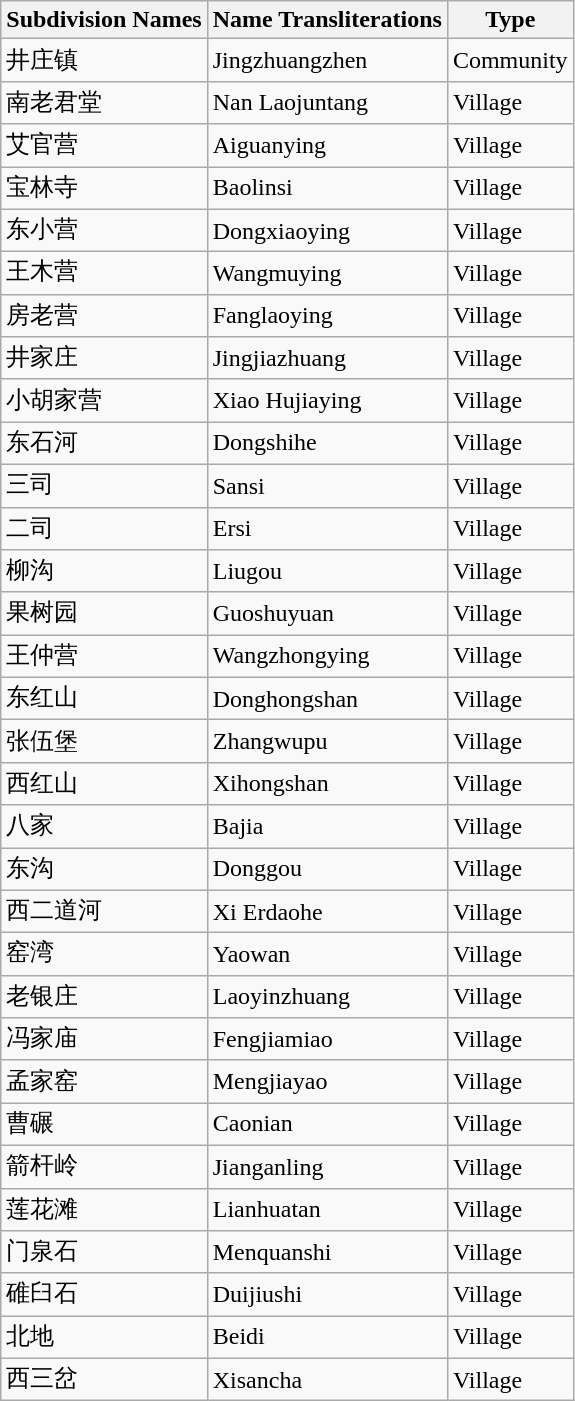<table class="wikitable sortable">
<tr>
<th>Subdivision Names</th>
<th>Name Transliterations</th>
<th>Type</th>
</tr>
<tr>
<td>井庄镇</td>
<td>Jingzhuangzhen</td>
<td>Community</td>
</tr>
<tr>
<td>南老君堂</td>
<td>Nan Laojuntang</td>
<td>Village</td>
</tr>
<tr>
<td>艾官营</td>
<td>Aiguanying</td>
<td>Village</td>
</tr>
<tr>
<td>宝林寺</td>
<td>Baolinsi</td>
<td>Village</td>
</tr>
<tr>
<td>东小营</td>
<td>Dongxiaoying</td>
<td>Village</td>
</tr>
<tr>
<td>王木营</td>
<td>Wangmuying</td>
<td>Village</td>
</tr>
<tr>
<td>房老营</td>
<td>Fanglaoying</td>
<td>Village</td>
</tr>
<tr>
<td>井家庄</td>
<td>Jingjiazhuang</td>
<td>Village</td>
</tr>
<tr>
<td>小胡家营</td>
<td>Xiao Hujiaying</td>
<td>Village</td>
</tr>
<tr>
<td>东石河</td>
<td>Dongshihe</td>
<td>Village</td>
</tr>
<tr>
<td>三司</td>
<td>Sansi</td>
<td>Village</td>
</tr>
<tr>
<td>二司</td>
<td>Ersi</td>
<td>Village</td>
</tr>
<tr>
<td>柳沟</td>
<td>Liugou</td>
<td>Village</td>
</tr>
<tr>
<td>果树园</td>
<td>Guoshuyuan</td>
<td>Village</td>
</tr>
<tr>
<td>王仲营</td>
<td>Wangzhongying</td>
<td>Village</td>
</tr>
<tr>
<td>东红山</td>
<td>Donghongshan</td>
<td>Village</td>
</tr>
<tr>
<td>张伍堡</td>
<td>Zhangwupu</td>
<td>Village</td>
</tr>
<tr>
<td>西红山</td>
<td>Xihongshan</td>
<td>Village</td>
</tr>
<tr>
<td>八家</td>
<td>Bajia</td>
<td>Village</td>
</tr>
<tr>
<td>东沟</td>
<td>Donggou</td>
<td>Village</td>
</tr>
<tr>
<td>西二道河</td>
<td>Xi Erdaohe</td>
<td>Village</td>
</tr>
<tr>
<td>窑湾</td>
<td>Yaowan</td>
<td>Village</td>
</tr>
<tr>
<td>老银庄</td>
<td>Laoyinzhuang</td>
<td>Village</td>
</tr>
<tr>
<td>冯家庙</td>
<td>Fengjiamiao</td>
<td>Village</td>
</tr>
<tr>
<td>孟家窑</td>
<td>Mengjiayao</td>
<td>Village</td>
</tr>
<tr>
<td>曹碾</td>
<td>Caonian</td>
<td>Village</td>
</tr>
<tr>
<td>箭杆岭</td>
<td>Jianganling</td>
<td>Village</td>
</tr>
<tr>
<td>莲花滩</td>
<td>Lianhuatan</td>
<td>Village</td>
</tr>
<tr>
<td>门泉石</td>
<td>Menquanshi</td>
<td>Village</td>
</tr>
<tr>
<td>碓臼石</td>
<td>Duijiushi</td>
<td>Village</td>
</tr>
<tr>
<td>北地</td>
<td>Beidi</td>
<td>Village</td>
</tr>
<tr>
<td>西三岔</td>
<td>Xisancha</td>
<td>Village</td>
</tr>
</table>
